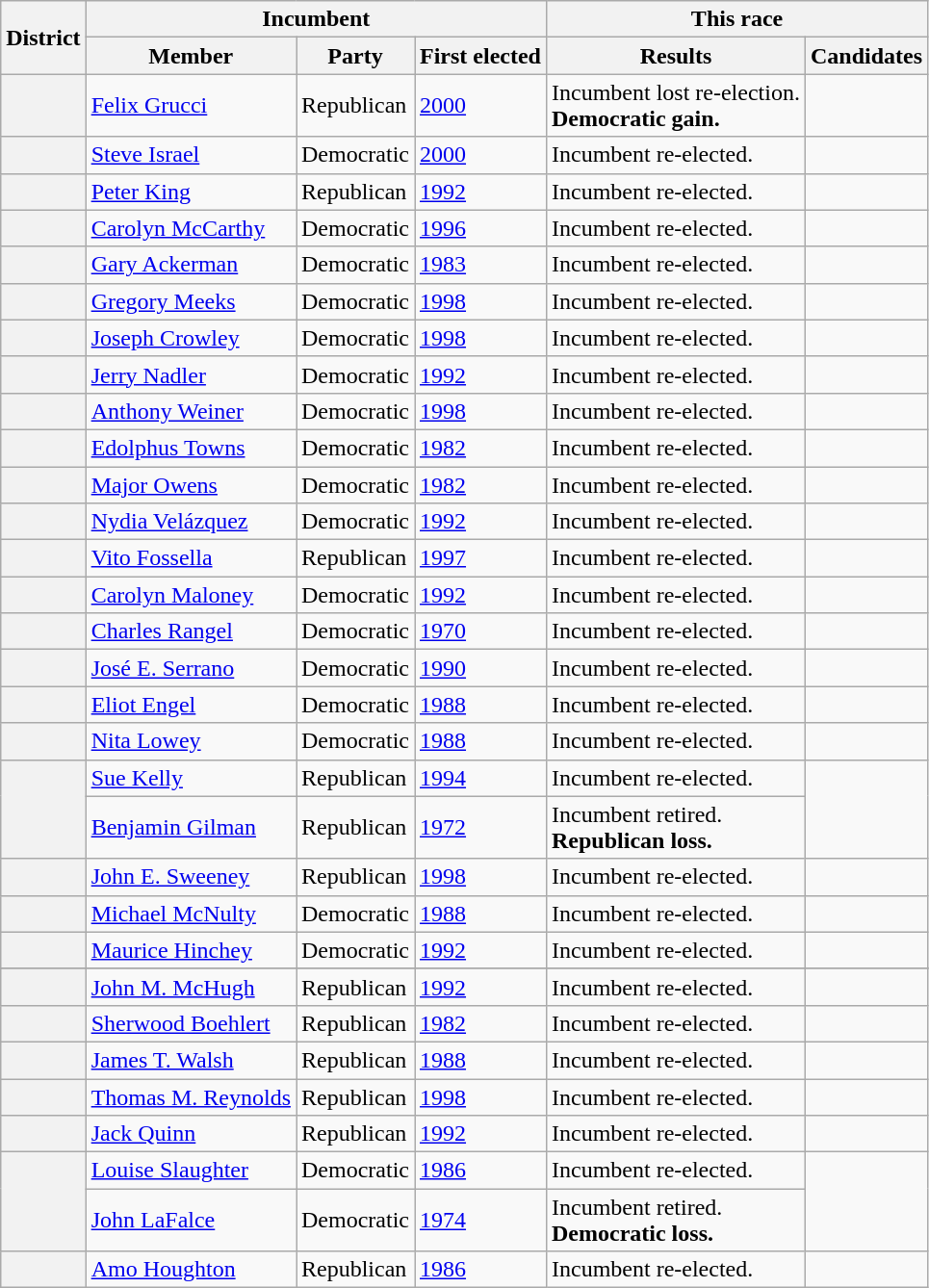<table class=wikitable>
<tr>
<th rowspan=2>District</th>
<th colspan=3>Incumbent</th>
<th colspan=2>This race</th>
</tr>
<tr>
<th>Member</th>
<th>Party</th>
<th>First elected</th>
<th>Results</th>
<th>Candidates</th>
</tr>
<tr>
<th></th>
<td><a href='#'>Felix Grucci</a></td>
<td>Republican</td>
<td><a href='#'>2000</a></td>
<td>Incumbent lost re-election.<br><strong>Democratic gain.</strong></td>
<td nowrap></td>
</tr>
<tr>
<th></th>
<td><a href='#'>Steve Israel</a></td>
<td>Democratic</td>
<td><a href='#'>2000</a></td>
<td>Incumbent re-elected.</td>
<td nowrap></td>
</tr>
<tr>
<th></th>
<td><a href='#'>Peter King</a></td>
<td>Republican</td>
<td><a href='#'>1992</a></td>
<td>Incumbent re-elected.</td>
<td nowrap></td>
</tr>
<tr>
<th></th>
<td><a href='#'>Carolyn McCarthy</a></td>
<td>Democratic</td>
<td><a href='#'>1996</a></td>
<td>Incumbent re-elected.</td>
<td nowrap></td>
</tr>
<tr>
<th></th>
<td><a href='#'>Gary Ackerman</a></td>
<td>Democratic</td>
<td><a href='#'>1983 </a></td>
<td>Incumbent re-elected.</td>
<td nowrap></td>
</tr>
<tr>
<th></th>
<td><a href='#'>Gregory Meeks</a></td>
<td>Democratic</td>
<td><a href='#'>1998</a></td>
<td>Incumbent re-elected.</td>
<td nowrap></td>
</tr>
<tr>
<th></th>
<td><a href='#'>Joseph Crowley</a></td>
<td>Democratic</td>
<td><a href='#'>1998</a></td>
<td>Incumbent re-elected.</td>
<td nowrap></td>
</tr>
<tr>
<th></th>
<td><a href='#'>Jerry Nadler</a></td>
<td>Democratic</td>
<td><a href='#'>1992</a></td>
<td>Incumbent re-elected.</td>
<td nowrap></td>
</tr>
<tr>
<th></th>
<td><a href='#'>Anthony Weiner</a></td>
<td>Democratic</td>
<td><a href='#'>1998</a></td>
<td>Incumbent re-elected.</td>
<td nowrap></td>
</tr>
<tr>
<th></th>
<td><a href='#'>Edolphus Towns</a></td>
<td>Democratic</td>
<td><a href='#'>1982</a></td>
<td>Incumbent re-elected.</td>
<td nowrap></td>
</tr>
<tr>
<th></th>
<td><a href='#'>Major Owens</a></td>
<td>Democratic</td>
<td><a href='#'>1982</a></td>
<td>Incumbent re-elected.</td>
<td nowrap></td>
</tr>
<tr>
<th></th>
<td><a href='#'>Nydia Velázquez</a></td>
<td>Democratic</td>
<td><a href='#'>1992</a></td>
<td>Incumbent re-elected.</td>
<td nowrap></td>
</tr>
<tr>
<th></th>
<td><a href='#'>Vito Fossella</a></td>
<td>Republican</td>
<td><a href='#'>1997 </a></td>
<td>Incumbent re-elected.</td>
<td nowrap></td>
</tr>
<tr>
<th></th>
<td><a href='#'>Carolyn Maloney</a></td>
<td>Democratic</td>
<td><a href='#'>1992</a></td>
<td>Incumbent re-elected.</td>
<td nowrap></td>
</tr>
<tr>
<th></th>
<td><a href='#'>Charles Rangel</a></td>
<td>Democratic</td>
<td><a href='#'>1970</a></td>
<td>Incumbent re-elected.</td>
<td nowrap></td>
</tr>
<tr>
<th></th>
<td><a href='#'>José E. Serrano</a></td>
<td>Democratic</td>
<td><a href='#'>1990</a></td>
<td>Incumbent re-elected.</td>
<td nowrap></td>
</tr>
<tr>
<th></th>
<td><a href='#'>Eliot Engel</a></td>
<td>Democratic</td>
<td><a href='#'>1988</a></td>
<td>Incumbent re-elected.</td>
<td nowrap></td>
</tr>
<tr>
<th></th>
<td><a href='#'>Nita Lowey</a></td>
<td>Democratic</td>
<td><a href='#'>1988</a></td>
<td>Incumbent re-elected.</td>
<td nowrap></td>
</tr>
<tr>
<th rowspan=2></th>
<td><a href='#'>Sue Kelly</a></td>
<td>Republican</td>
<td><a href='#'>1994</a></td>
<td>Incumbent re-elected.</td>
<td rowspan=2></td>
</tr>
<tr>
<td><a href='#'>Benjamin Gilman</a><br></td>
<td>Republican</td>
<td><a href='#'>1972</a></td>
<td>Incumbent retired.<br><strong>Republican loss.</strong></td>
</tr>
<tr>
<th></th>
<td><a href='#'>John E. Sweeney</a><br></td>
<td>Republican</td>
<td><a href='#'>1998</a></td>
<td>Incumbent re-elected.</td>
<td nowrap></td>
</tr>
<tr>
<th></th>
<td><a href='#'>Michael McNulty</a></td>
<td>Democratic</td>
<td><a href='#'>1988</a></td>
<td>Incumbent re-elected.</td>
<td nowrap></td>
</tr>
<tr>
<th></th>
<td><a href='#'>Maurice Hinchey</a><br></td>
<td>Democratic</td>
<td><a href='#'>1992</a></td>
<td>Incumbent re-elected.</td>
<td nowrap></td>
</tr>
<tr>
</tr>
<tr>
<th></th>
<td><a href='#'>John M. McHugh</a><br></td>
<td>Republican</td>
<td><a href='#'>1992</a></td>
<td>Incumbent re-elected.</td>
<td nowrap></td>
</tr>
<tr>
<th></th>
<td><a href='#'>Sherwood Boehlert</a><br></td>
<td>Republican</td>
<td><a href='#'>1982</a></td>
<td>Incumbent re-elected.</td>
<td nowrap></td>
</tr>
<tr>
<th></th>
<td><a href='#'>James T. Walsh</a></td>
<td>Republican</td>
<td><a href='#'>1988</a></td>
<td>Incumbent re-elected.</td>
<td nowrap></td>
</tr>
<tr>
<th></th>
<td><a href='#'>Thomas M. Reynolds</a><br></td>
<td>Republican</td>
<td><a href='#'>1998</a></td>
<td>Incumbent re-elected.</td>
<td nowrap></td>
</tr>
<tr>
<th></th>
<td><a href='#'>Jack Quinn</a><br></td>
<td>Republican</td>
<td><a href='#'>1992</a></td>
<td>Incumbent re-elected.</td>
<td nowrap></td>
</tr>
<tr>
<th rowspan=2></th>
<td><a href='#'>Louise Slaughter</a></td>
<td>Democratic</td>
<td><a href='#'>1986</a></td>
<td>Incumbent re-elected.</td>
<td rowspan=2 nowrap></td>
</tr>
<tr>
<td><a href='#'>John LaFalce</a><br></td>
<td>Democratic</td>
<td><a href='#'>1974</a></td>
<td>Incumbent retired.<br><strong>Democratic loss.</strong></td>
</tr>
<tr>
<th></th>
<td><a href='#'>Amo Houghton</a><br></td>
<td>Republican</td>
<td><a href='#'>1986</a></td>
<td>Incumbent re-elected.</td>
<td nowrap></td>
</tr>
</table>
